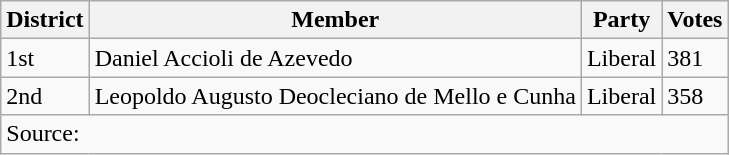<table class="wikitable">
<tr>
<th>District</th>
<th>Member</th>
<th>Party</th>
<th>Votes</th>
</tr>
<tr>
<td>1st</td>
<td>Daniel Accioli de Azevedo</td>
<td>Liberal</td>
<td>381</td>
</tr>
<tr>
<td>2nd</td>
<td>Leopoldo Augusto Deocleciano de Mello e Cunha</td>
<td>Liberal</td>
<td>358</td>
</tr>
<tr>
<td colspan="4">Source: </td>
</tr>
</table>
